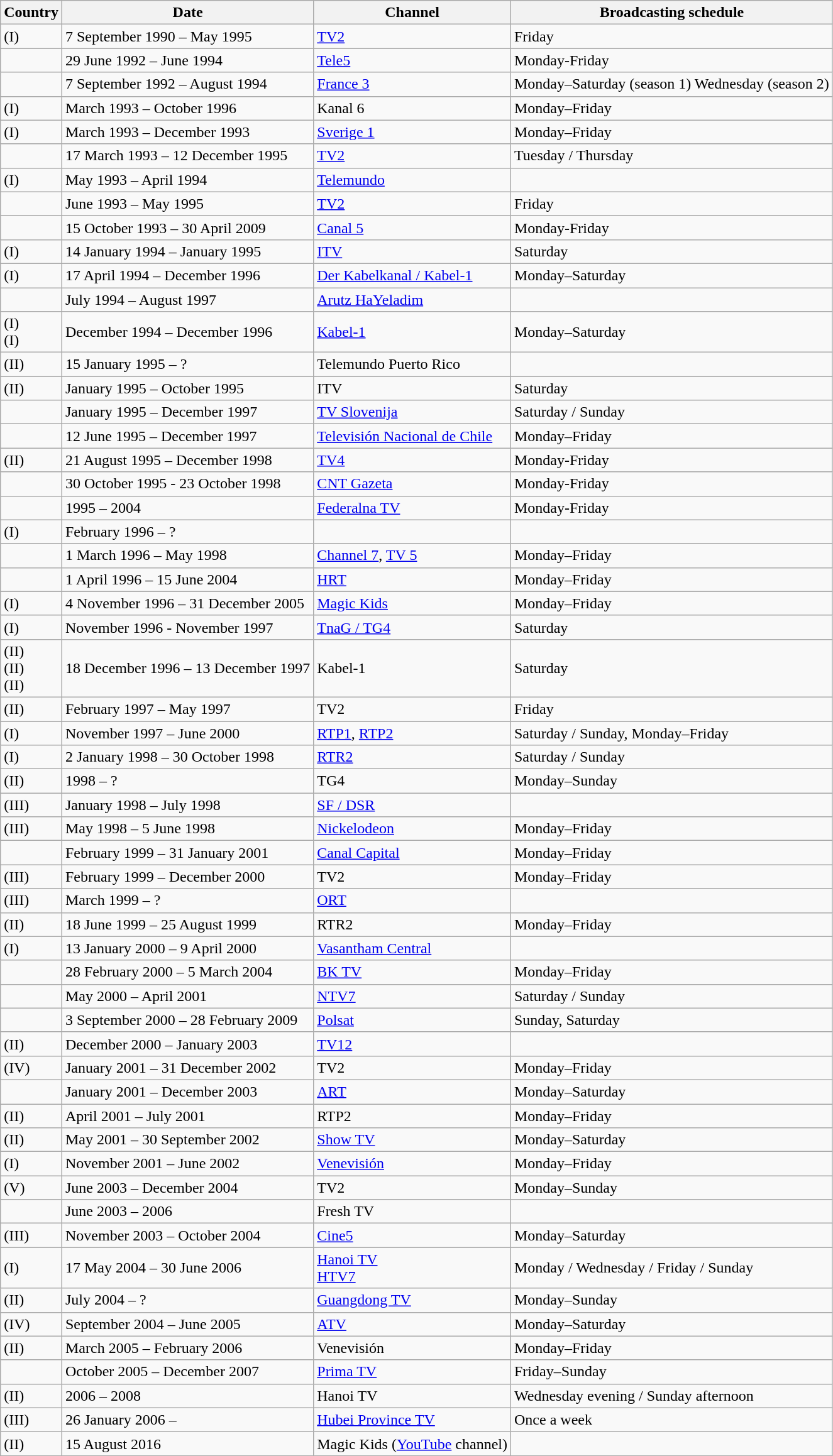<table class="wikitable sortable">
<tr>
<th scope="col">Country</th>
<th scope="col">Date</th>
<th scope="col">Channel</th>
<th scope="col">Broadcasting schedule</th>
</tr>
<tr>
<td> (I)</td>
<td>7 September 1990 – May 1995</td>
<td><a href='#'>TV2</a></td>
<td>Friday</td>
</tr>
<tr>
<td></td>
<td>29 June 1992 – June 1994</td>
<td><a href='#'>Tele5</a></td>
<td>Monday-Friday</td>
</tr>
<tr>
<td></td>
<td>7 September 1992 – August 1994</td>
<td><a href='#'>France 3</a></td>
<td>Monday–Saturday (season 1) Wednesday (season 2)</td>
</tr>
<tr>
<td> (I)</td>
<td>March 1993 – October 1996</td>
<td>Kanal 6</td>
<td>Monday–Friday</td>
</tr>
<tr>
<td> (I)</td>
<td>March 1993 – December 1993</td>
<td><a href='#'>Sverige 1</a></td>
<td>Monday–Friday</td>
</tr>
<tr>
<td></td>
<td>17 March 1993 – 12 December 1995</td>
<td><a href='#'>TV2</a></td>
<td>Tuesday / Thursday</td>
</tr>
<tr>
<td> (I)</td>
<td>May 1993 – April 1994</td>
<td><a href='#'>Telemundo</a></td>
<td></td>
</tr>
<tr>
<td></td>
<td>June 1993 – May 1995</td>
<td><a href='#'>TV2</a></td>
<td>Friday</td>
</tr>
<tr>
<td></td>
<td>15 October 1993 – 30 April 2009</td>
<td><a href='#'>Canal 5</a></td>
<td>Monday-Friday</td>
</tr>
<tr>
<td> (I)</td>
<td>14 January 1994 – January 1995</td>
<td><a href='#'>ITV</a></td>
<td>Saturday</td>
</tr>
<tr>
<td> (I)</td>
<td>17 April 1994 – December 1996</td>
<td><a href='#'>Der Kabelkanal / Kabel-1</a></td>
<td>Monday–Saturday</td>
</tr>
<tr>
<td></td>
<td>July 1994 – August 1997</td>
<td><a href='#'>Arutz HaYeladim</a></td>
<td></td>
</tr>
<tr>
<td> (I) <br>  (I)</td>
<td>December 1994 – December 1996</td>
<td><a href='#'>Kabel-1</a></td>
<td>Monday–Saturday</td>
</tr>
<tr>
<td> (II)</td>
<td>15 January 1995 – ?</td>
<td>Telemundo Puerto Rico</td>
<td></td>
</tr>
<tr>
<td> (II)</td>
<td>January 1995 – October 1995</td>
<td>ITV</td>
<td>Saturday</td>
</tr>
<tr>
<td></td>
<td>January 1995 – December 1997</td>
<td><a href='#'>TV Slovenija</a></td>
<td>Saturday / Sunday</td>
</tr>
<tr>
<td></td>
<td>12 June 1995 – December 1997</td>
<td><a href='#'>Televisión Nacional de Chile</a></td>
<td>Monday–Friday</td>
</tr>
<tr>
<td> (II)</td>
<td>21 August 1995 – December 1998</td>
<td><a href='#'>TV4</a></td>
<td>Monday-Friday</td>
</tr>
<tr>
<td></td>
<td>30 October 1995 - 23 October 1998</td>
<td><a href='#'>CNT Gazeta</a></td>
<td>Monday-Friday</td>
</tr>
<tr>
<td></td>
<td>1995 – 2004</td>
<td><a href='#'>Federalna TV</a></td>
<td>Monday-Friday</td>
</tr>
<tr>
<td> (I)</td>
<td>February 1996 – ?</td>
<td></td>
<td></td>
</tr>
<tr>
<td></td>
<td>1 March 1996 – May 1998</td>
<td><a href='#'>Channel 7</a>, <a href='#'>TV 5</a></td>
<td>Monday–Friday</td>
</tr>
<tr>
<td></td>
<td>1 April 1996 – 15 June 2004</td>
<td><a href='#'>HRT</a></td>
<td>Monday–Friday</td>
</tr>
<tr>
<td> (I)</td>
<td>4 November 1996 – 31 December 2005</td>
<td><a href='#'>Magic Kids</a></td>
<td>Monday–Friday</td>
</tr>
<tr>
<td> (I)</td>
<td>November 1996 - November 1997</td>
<td><a href='#'>TnaG / TG4</a></td>
<td>Saturday</td>
</tr>
<tr>
<td> (II) <br>  (II) <br>  (II)</td>
<td>18 December 1996 – 13 December 1997</td>
<td>Kabel-1</td>
<td>Saturday</td>
</tr>
<tr>
<td> (II)</td>
<td>February 1997 – May 1997</td>
<td>TV2</td>
<td>Friday</td>
</tr>
<tr>
<td> (I)</td>
<td>November 1997 – June 2000</td>
<td><a href='#'>RTP1</a>,  <a href='#'>RTP2</a></td>
<td>Saturday / Sunday, Monday–Friday</td>
</tr>
<tr>
<td> (I)</td>
<td>2 January 1998 – 30 October 1998</td>
<td><a href='#'>RTR2</a></td>
<td>Saturday / Sunday</td>
</tr>
<tr>
<td> (II)</td>
<td>1998 – ?</td>
<td>TG4</td>
<td>Monday–Sunday</td>
</tr>
<tr>
<td> (III)</td>
<td>January 1998 – July 1998</td>
<td><a href='#'>SF / DSR</a></td>
<td></td>
</tr>
<tr>
<td> (III)</td>
<td>May 1998 – 5 June 1998</td>
<td><a href='#'>Nickelodeon</a></td>
<td>Monday–Friday</td>
</tr>
<tr>
<td></td>
<td>February 1999 – 31 January 2001</td>
<td><a href='#'>Canal Capital</a></td>
<td>Monday–Friday</td>
</tr>
<tr>
<td> (III)</td>
<td>February 1999 – December 2000</td>
<td>TV2</td>
<td>Monday–Friday</td>
</tr>
<tr>
<td> (III)</td>
<td>March 1999 – ?</td>
<td><a href='#'>ORT</a></td>
<td></td>
</tr>
<tr>
<td> (II)</td>
<td>18 June 1999 – 25 August 1999</td>
<td>RTR2</td>
<td>Monday–Friday</td>
</tr>
<tr>
<td> (I)</td>
<td>13 January 2000 – 9 April 2000</td>
<td><a href='#'>Vasantham Central</a></td>
<td></td>
</tr>
<tr>
<td></td>
<td>28 February 2000 – 5 March 2004</td>
<td><a href='#'>BK TV</a></td>
<td>Monday–Friday</td>
</tr>
<tr>
<td></td>
<td>May 2000 – April 2001</td>
<td><a href='#'>NTV7</a></td>
<td>Saturday / Sunday</td>
</tr>
<tr>
<td></td>
<td>3 September 2000 – 28 February 2009</td>
<td><a href='#'>Polsat</a></td>
<td>Sunday, Saturday</td>
</tr>
<tr>
<td> (II)</td>
<td>December 2000 – January 2003</td>
<td><a href='#'>TV12</a></td>
<td></td>
</tr>
<tr>
<td> (IV)</td>
<td>January 2001 – 31 December 2002</td>
<td>TV2</td>
<td>Monday–Friday</td>
</tr>
<tr>
<td></td>
<td>January 2001 – December 2003</td>
<td><a href='#'>ART</a></td>
<td>Monday–Saturday</td>
</tr>
<tr>
<td> (II)</td>
<td>April 2001 – July 2001</td>
<td>RTP2</td>
<td>Monday–Friday</td>
</tr>
<tr>
<td> (II)</td>
<td>May 2001 – 30 September 2002</td>
<td><a href='#'>Show TV</a></td>
<td>Monday–Saturday</td>
</tr>
<tr>
<td> (I)</td>
<td>November 2001 – June 2002</td>
<td><a href='#'>Venevisión</a></td>
<td>Monday–Friday</td>
</tr>
<tr>
<td> (V)</td>
<td>June 2003 – December 2004</td>
<td>TV2</td>
<td>Monday–Sunday</td>
</tr>
<tr>
<td></td>
<td>June 2003 – 2006</td>
<td>Fresh TV</td>
<td></td>
</tr>
<tr>
<td> (III)</td>
<td>November 2003 – October 2004</td>
<td><a href='#'>Cine5</a></td>
<td>Monday–Saturday</td>
</tr>
<tr>
<td> (I)</td>
<td>17 May 2004 – 30 June 2006</td>
<td><a href='#'>Hanoi TV</a><br><a href='#'>HTV7</a></td>
<td>Monday / Wednesday / Friday / Sunday</td>
</tr>
<tr>
<td> (II)</td>
<td>July 2004 – ?</td>
<td><a href='#'>Guangdong TV</a></td>
<td>Monday–Sunday</td>
</tr>
<tr>
<td> (IV)</td>
<td>September 2004 – June 2005</td>
<td><a href='#'>ATV</a></td>
<td>Monday–Saturday</td>
</tr>
<tr>
<td> (II)</td>
<td>March 2005 – February 2006</td>
<td>Venevisión</td>
<td>Monday–Friday</td>
</tr>
<tr>
<td></td>
<td>October 2005 – December 2007</td>
<td><a href='#'>Prima TV</a></td>
<td>Friday–Sunday</td>
</tr>
<tr>
<td> (II)</td>
<td>2006  – 2008</td>
<td>Hanoi TV</td>
<td>Wednesday evening / Sunday afternoon</td>
</tr>
<tr>
<td> (III)</td>
<td>26 January 2006  –</td>
<td><a href='#'>Hubei Province TV</a></td>
<td>Once a week</td>
</tr>
<tr>
<td> (II)</td>
<td>15 August 2016</td>
<td>Magic Kids (<a href='#'>YouTube</a> channel)</td>
<td></td>
</tr>
</table>
